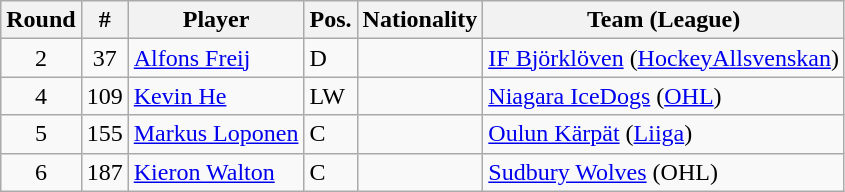<table class="wikitable">
<tr>
<th>Round</th>
<th>#</th>
<th>Player</th>
<th>Pos.</th>
<th>Nationality</th>
<th>Team (League)</th>
</tr>
<tr>
<td style="text-align:center;">2</td>
<td style="text-align:center;">37</td>
<td><a href='#'>Alfons Freij</a></td>
<td>D</td>
<td></td>
<td><a href='#'>IF Björklöven</a> (<a href='#'>HockeyAllsvenskan</a>)</td>
</tr>
<tr>
<td style="text-align:center;">4</td>
<td style="text-align:center;">109</td>
<td><a href='#'>Kevin He</a></td>
<td>LW</td>
<td></td>
<td><a href='#'>Niagara IceDogs</a> (<a href='#'>OHL</a>)</td>
</tr>
<tr>
<td style="text-align:center;">5</td>
<td style="text-align:center;">155</td>
<td><a href='#'>Markus Loponen</a></td>
<td>C</td>
<td></td>
<td><a href='#'>Oulun Kärpät</a> (<a href='#'>Liiga</a>)</td>
</tr>
<tr>
<td style="text-align:center;">6</td>
<td style="text-align:center;">187</td>
<td><a href='#'>Kieron Walton</a></td>
<td>C</td>
<td></td>
<td><a href='#'>Sudbury Wolves</a> (OHL)</td>
</tr>
</table>
